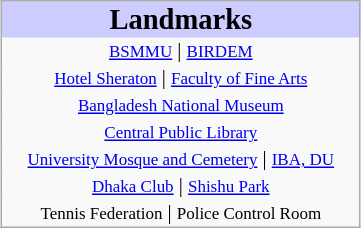<table style="float:right; margin:0 0.5em 0.5em 1em; width:240px; background:#f9f9f9; border:1px #aaa solid; border-collapse:collapse; font-size:85%;">
<tr>
<th style="font-size:140%; background:#ccf;"><strong>Landmarks</strong></th>
</tr>
<tr>
<td style="text-align: center;"><small><a href='#'>BSMMU</a></small> | <small><a href='#'>BIRDEM</a></small></td>
</tr>
<tr>
<td style="text-align: center;"><small><a href='#'>Hotel Sheraton</a></small> | <small><a href='#'>Faculty of Fine Arts</a></small></td>
</tr>
<tr>
<td style="text-align: center;"><small><a href='#'>Bangladesh National Museum</a></small></td>
</tr>
<tr>
<td style="text-align: center;"><small><a href='#'>Central Public Library</a></small></td>
</tr>
<tr>
<td style="text-align: center;"><small><a href='#'>University Mosque and Cemetery</a></small> | <small><a href='#'>IBA, DU</a></small></td>
</tr>
<tr>
<td style="text-align: center;"><small><a href='#'>Dhaka Club</a></small> | <small><a href='#'>Shishu Park</a></small></td>
</tr>
<tr>
<td style="text-align: center;"><small>Tennis Federation</small> | <small>Police Control Room</small></td>
</tr>
</table>
